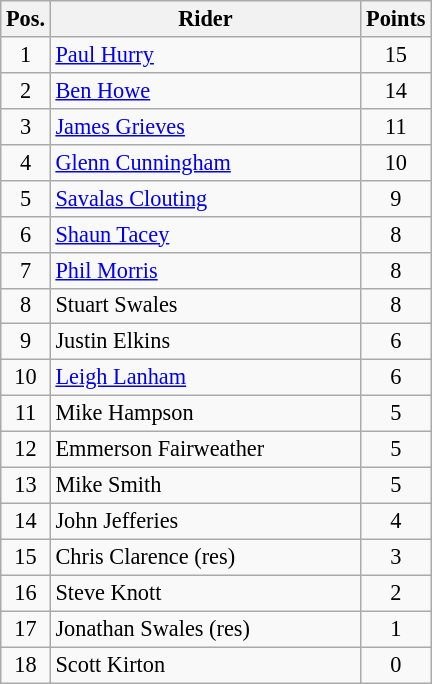<table class=wikitable style="font-size:93%;">
<tr>
<th width=25px>Pos.</th>
<th width=200px>Rider</th>
<th width=40px>Points</th>
</tr>
<tr align=center>
<td>1</td>
<td align=left><a href='#'>Paul Hurry</a></td>
<td>15</td>
</tr>
<tr align=center>
<td>2</td>
<td align=left><a href='#'>Ben Howe</a></td>
<td>14</td>
</tr>
<tr align=center>
<td>3</td>
<td align=left><a href='#'>James Grieves</a></td>
<td>11</td>
</tr>
<tr align=center>
<td>4</td>
<td align=left><a href='#'>Glenn Cunningham</a></td>
<td>10</td>
</tr>
<tr align=center>
<td>5</td>
<td align=left><a href='#'>Savalas Clouting</a></td>
<td>9</td>
</tr>
<tr align=center>
<td>6</td>
<td align=left><a href='#'>Shaun Tacey</a></td>
<td>8</td>
</tr>
<tr align=center>
<td>7</td>
<td align=left><a href='#'>Phil Morris</a></td>
<td>8</td>
</tr>
<tr align=center>
<td>8</td>
<td align=left>Stuart Swales</td>
<td>8</td>
</tr>
<tr align=center>
<td>9</td>
<td align=left>Justin Elkins</td>
<td>6</td>
</tr>
<tr align=center>
<td>10</td>
<td align=left><a href='#'>Leigh Lanham</a></td>
<td>6</td>
</tr>
<tr align=center>
<td>11</td>
<td align=left>Mike Hampson</td>
<td>5</td>
</tr>
<tr align=center>
<td>12</td>
<td align=left>Emmerson Fairweather</td>
<td>5</td>
</tr>
<tr align=center>
<td>13</td>
<td align=left>Mike Smith</td>
<td>5</td>
</tr>
<tr align=center>
<td>14</td>
<td align=left>John Jefferies</td>
<td>4</td>
</tr>
<tr align=center>
<td>15</td>
<td align=left>Chris Clarence (res)</td>
<td>3</td>
</tr>
<tr align=center>
<td>16</td>
<td align=left>Steve Knott</td>
<td>2</td>
</tr>
<tr align=center>
<td>17</td>
<td align=left>Jonathan Swales (res)</td>
<td>1</td>
</tr>
<tr align=center>
<td>18</td>
<td align=left>Scott Kirton</td>
<td>0</td>
</tr>
</table>
